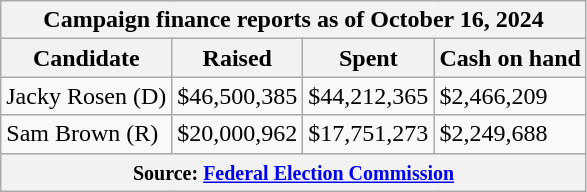<table class="wikitable sortable">
<tr>
<th colspan=4>Campaign finance reports as of October 16, 2024</th>
</tr>
<tr style="text-align:center;">
<th>Candidate</th>
<th>Raised</th>
<th>Spent</th>
<th>Cash on hand</th>
</tr>
<tr>
<td>Jacky Rosen (D)</td>
<td>$46,500,385</td>
<td>$44,212,365</td>
<td>$2,466,209</td>
</tr>
<tr>
<td>Sam Brown (R)</td>
<td>$20,000,962</td>
<td>$17,751,273</td>
<td>$2,249,688</td>
</tr>
<tr>
<th colspan="4"><small>Source: <a href='#'>Federal Election Commission</a></small></th>
</tr>
</table>
